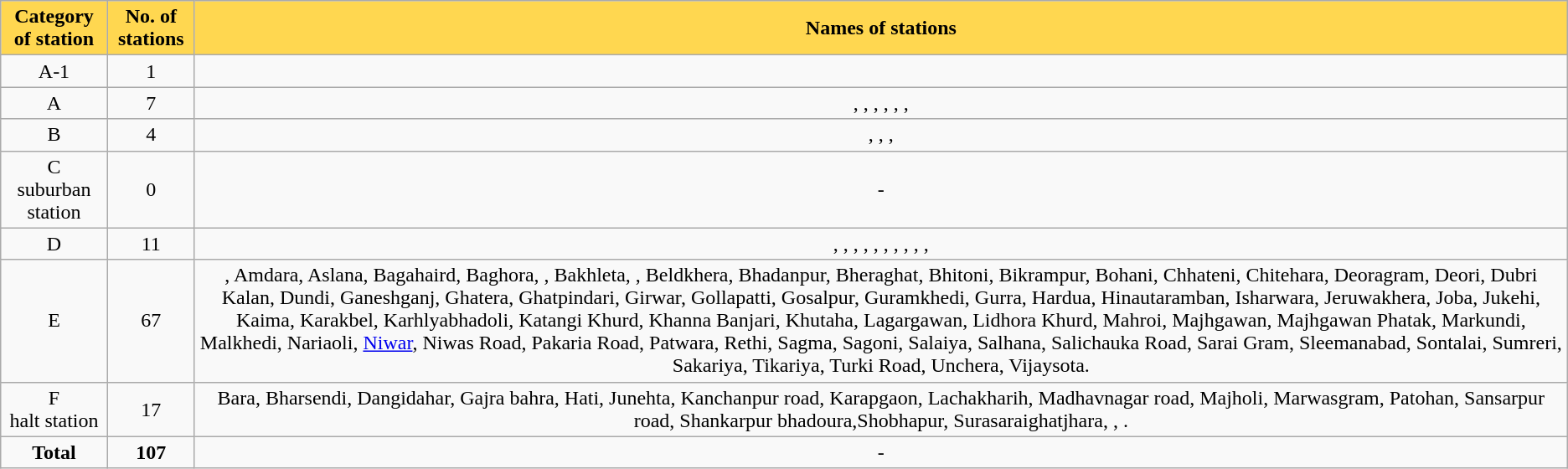<table class="wikitable sortable">
<tr>
<th style="background:#ffd750;" !>Category of station</th>
<th style="background:#ffd750;" !>No. of stations</th>
<th style="background:#ffd750;" !>Names of stations</th>
</tr>
<tr>
<td style="text-align:center;">A-1</td>
<td style="text-align:center;">1</td>
<td style="text-align:center;"></td>
</tr>
<tr>
<td style="text-align:center;">A</td>
<td style="text-align:center;">7</td>
<td style="text-align:center;">, , , , , , </td>
</tr>
<tr>
<td style="text-align:center;">B</td>
<td style="text-align:center;">4</td>
<td style="text-align:center;">, , , </td>
</tr>
<tr>
<td style="text-align:center;">C<br>suburban station</td>
<td style="text-align:center;">0</td>
<td style="text-align:center;">-</td>
</tr>
<tr>
<td style="text-align:center;">D</td>
<td style="text-align:center;">11</td>
<td style="text-align:center;">, , , , , , , , , , </td>
</tr>
<tr>
<td style="text-align:center;">E</td>
<td style="text-align:center;">67</td>
<td style="text-align:center;">, Amdara, Aslana, Bagahaird, Baghora, , Bakhleta, , Beldkhera, Bhadanpur, Bheraghat, Bhitoni, Bikrampur, Bohani, Chhateni, Chitehara, Deoragram, Deori, Dubri Kalan, Dundi, Ganeshganj, Ghatera, Ghatpindari, Girwar, Gollapatti, Gosalpur, Guramkhedi, Gurra, Hardua, Hinautaramban, Isharwara, Jeruwakhera, Joba, Jukehi, Kaima, Karakbel, Karhlyabhadoli, Katangi Khurd, Khanna Banjari, Khutaha, Lagargawan, Lidhora Khurd, Mahroi, Majhgawan, Majhgawan Phatak, Markundi, Malkhedi, Nariaoli, <a href='#'>Niwar</a>, Niwas Road, Pakaria Road, Patwara, Rethi, Sagma, Sagoni, Salaiya, Salhana, Salichauka Road, Sarai Gram, Sleemanabad, Sontalai, Sumreri, Sakariya, Tikariya, Turki Road, Unchera, Vijaysota.</td>
</tr>
<tr>
<td style="text-align:center;">F<br>halt station</td>
<td style="text-align:center;">17</td>
<td style="text-align:center;">Bara, Bharsendi, Dangidahar, Gajra bahra, Hati, Junehta, Kanchanpur road, Karapgaon, Lachakharih, Madhavnagar road, Majholi, Marwasgram, Patohan, Sansarpur road, Shankarpur bhadoura,Shobhapur, Surasaraighatjhara, , .</td>
</tr>
<tr>
<td style="text-align:center;"><strong>Total</strong></td>
<td style="text-align:center;"><strong>107</strong></td>
<td style="text-align:center;">-</td>
</tr>
</table>
